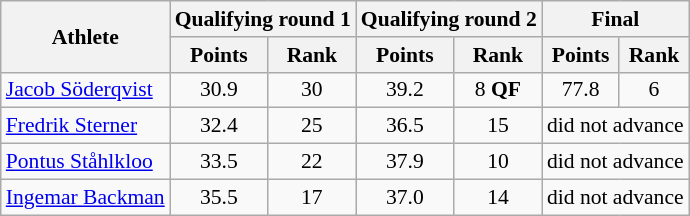<table class="wikitable" style="font-size:90%">
<tr>
<th rowspan="2">Athlete</th>
<th colspan="2">Qualifying round 1</th>
<th colspan="2">Qualifying round 2</th>
<th colspan="2">Final</th>
</tr>
<tr>
<th>Points</th>
<th>Rank</th>
<th>Points</th>
<th>Rank</th>
<th>Points</th>
<th>Rank</th>
</tr>
<tr>
<td><a href='#'>Jacob Söderqvist</a></td>
<td align="center">30.9</td>
<td align="center">30</td>
<td align="center">39.2</td>
<td align="center">8 <strong>QF</strong></td>
<td align="center">77.8</td>
<td align="center">6</td>
</tr>
<tr>
<td><a href='#'>Fredrik Sterner</a></td>
<td align="center">32.4</td>
<td align="center">25</td>
<td align="center">36.5</td>
<td align="center">15</td>
<td colspan="2">did not advance</td>
</tr>
<tr>
<td><a href='#'>Pontus Ståhlkloo</a></td>
<td align="center">33.5</td>
<td align="center">22</td>
<td align="center">37.9</td>
<td align="center">10</td>
<td colspan="2">did not advance</td>
</tr>
<tr>
<td><a href='#'>Ingemar Backman</a></td>
<td align="center">35.5</td>
<td align="center">17</td>
<td align="center">37.0</td>
<td align="center">14</td>
<td colspan="2">did not advance</td>
</tr>
</table>
